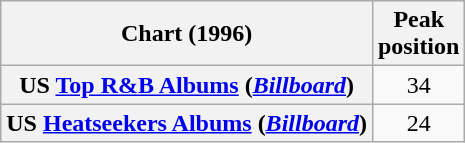<table class="wikitable sortable plainrowheaders" style="text-align:center">
<tr>
<th scope="col">Chart (1996)</th>
<th scope="col">Peak<br>position</th>
</tr>
<tr>
<th scope="row">US <a href='#'>Top R&B Albums</a> (<em><a href='#'>Billboard</a></em>)</th>
<td>34</td>
</tr>
<tr>
<th scope="row">US <a href='#'>Heatseekers Albums</a> (<em><a href='#'>Billboard</a></em>)</th>
<td>24</td>
</tr>
</table>
